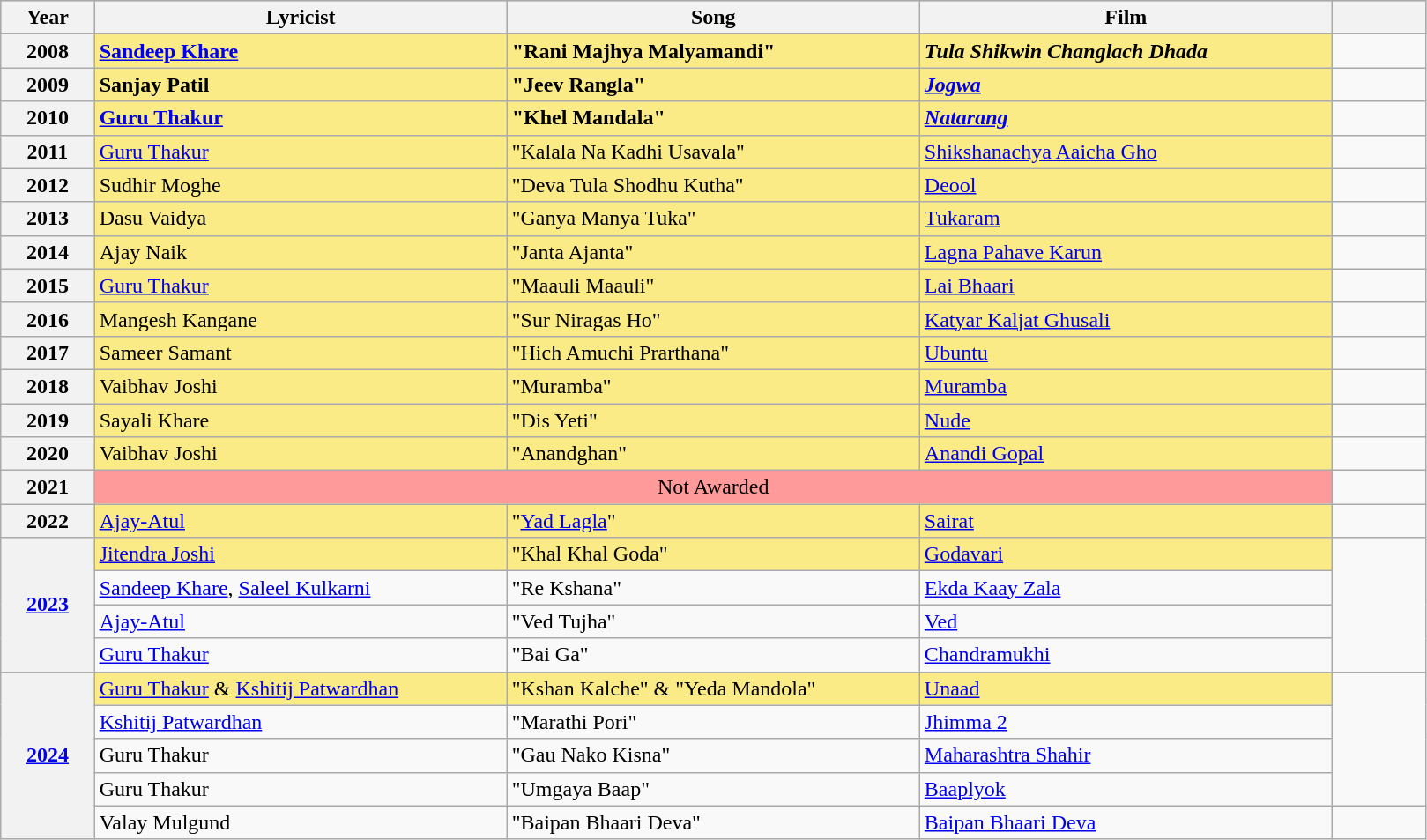<table class="wikitable" style="">
<tr bgcolor="#bebebe">
<th width="5%">Year</th>
<th width="22%">Lyricist</th>
<th width="22%">Song</th>
<th width="22%">Film</th>
<th width="5%"></th>
</tr>
<tr>
<th rowspan="1" style="text-align:center">2008</th>
<td rowspan="1" style="background:#FAEB86;"><strong><a href='#'>Sandeep Khare</a></strong></td>
<td style="background:#FAEB86;"><strong>"Rani Majhya Malyamandi"</strong></td>
<td style="background:#FAEB86;"><strong><em>Tula Shikwin Changlach Dhada</em></strong></td>
<td></td>
</tr>
<tr>
<th rowspan="1" style="text-align:center">2009</th>
<td rowspan="1" style="background:#FAEB86;"><strong>Sanjay Patil</strong></td>
<td style="background:#FAEB86;"><strong>"Jeev Rangla"</strong></td>
<td style="background:#FAEB86;"><strong><em><a href='#'>Jogwa</a></em></strong></td>
<td></td>
</tr>
<tr>
<th rowspan="1" style="text-align:center">2010</th>
<td rowspan="1" style="background:#FAEB86;"><strong><a href='#'>Guru Thakur</a></strong></td>
<td style="background:#FAEB86;"><strong>"Khel Mandala"</strong></td>
<td style="background:#FAEB86;"><strong><em><a href='#'>Natarang</a><em> <strong></td>
<td></td>
</tr>
<tr>
<th rowspan="1" style="text-align:center">2011</th>
<td rowspan="1" style="background:#FAEB86;"></strong><a href='#'>Guru Thakur</a><strong></td>
<td style="background:#FAEB86;"></strong>"Kalala Na Kadhi Usavala"<strong></td>
<td style="background:#FAEB86;"></em></strong><a href='#'>Shikshanachya Aaicha Gho</a><strong><em></td>
<td></td>
</tr>
<tr>
<th rowspan="1" style="text-align:center">2012</th>
<td rowspan="1" style="background:#FAEB86;"></strong>Sudhir Moghe<strong></td>
<td style="background:#FAEB86;"></strong>"Deva Tula Shodhu Kutha"<strong></td>
<td style="background:#FAEB86;"></em></strong><a href='#'>Deool</a><strong><em></td>
<td></td>
</tr>
<tr>
<th rowspan="1" style="text-align:center">2013</th>
<td rowspan="1" style="background:#FAEB86;"></strong>Dasu Vaidya<strong></td>
<td style="background:#FAEB86;"></strong>"Ganya Manya Tuka"<strong></td>
<td style="background:#FAEB86;"></em></strong><a href='#'>Tukaram</a><strong><em></td>
<td></td>
</tr>
<tr>
<th rowspan="1" style="text-align:center">2014</th>
<td rowspan="1" style="background:#FAEB86;"></strong>Ajay Naik<strong></td>
<td style="background:#FAEB86;"></strong>"Janta Ajanta"<strong></td>
<td style="background:#FAEB86;"></em></strong><a href='#'>Lagna Pahave Karun</a><strong><em></td>
<td></td>
</tr>
<tr>
<th rowspan="1" style="text-align:center">2015</th>
<td rowspan="1" style="background:#FAEB86;"></strong><a href='#'>Guru Thakur</a><strong></td>
<td style="background:#FAEB86;"></strong>"Maauli Maauli"<strong></td>
<td style="background:#FAEB86;"></em></strong><a href='#'>Lai Bhaari</a><strong><em></td>
<td></td>
</tr>
<tr>
<th rowspan="1" style="text-align:center">2016</th>
<td rowspan="1" style="background:#FAEB86;"></strong>Mangesh Kangane<strong></td>
<td style="background:#FAEB86;"></strong>"Sur Niragas Ho"<strong></td>
<td style="background:#FAEB86;"></em></strong><a href='#'>Katyar Kaljat Ghusali</a><strong><em></td>
<td></td>
</tr>
<tr>
<th rowspan="1" style="text-align:center">2017</th>
<td rowspan="1" style="background:#FAEB86;"></strong>Sameer Samant<strong></td>
<td style="background:#FAEB86;"></strong>"Hich Amuchi Prarthana"<strong></td>
<td style="background:#FAEB86;"></em></strong><a href='#'>Ubuntu</a><strong><em></td>
<td></td>
</tr>
<tr>
<th rowspan="1" style="text-align:center">2018</th>
<td rowspan="1" style="background:#FAEB86;"></strong>Vaibhav Joshi <strong></td>
<td style="background:#FAEB86;"></strong>"Muramba"<strong></td>
<td style="background:#FAEB86;"></em></strong><a href='#'>Muramba</a><strong><em></td>
<td></td>
</tr>
<tr>
<th rowspan="1" style="text-align:center">2019</th>
<td rowspan="1" style="background:#FAEB86;"></strong>Sayali Khare<strong></td>
<td style="background:#FAEB86;"></strong>"Dis Yeti"<strong></td>
<td style="background:#FAEB86;"></em></strong><a href='#'>Nude</a><strong><em></td>
<td></td>
</tr>
<tr>
<th rowspan="1" style="text-align:center">2020</th>
<td rowspan="1" style="background:#FAEB86;"></strong>Vaibhav Joshi<strong></td>
<td style="background:#FAEB86;"></strong>"Anandghan"<strong></td>
<td style="background:#FAEB86;"></em></strong><a href='#'>Anandi Gopal</a><strong><em></td>
<td></td>
</tr>
<tr>
<th rowspan="1" style="text-align:center">2021</th>
<td colspan="3" rowspan="1" bgcolor="#ff9a9a" style="text-align:center"></strong>Not Awarded<strong></td>
<td></td>
</tr>
<tr>
<th rowspan="1" style="text-align:center">2022</th>
<td rowspan="1" style="background:#FAEB86;"></strong><a href='#'>Ajay-Atul</a><strong></td>
<td style="background:#FAEB86;"></strong>"<a href='#'>Yad Lagla</a>"<strong></td>
<td style="background:#FAEB86;"></em></strong><a href='#'>Sairat</a><strong><em></td>
<td></td>
</tr>
<tr>
<th rowspan="4" style="text-align:center"><a href='#'>2023</a></th>
<td rowspan="1" style="background:#FAEB86;"></strong><a href='#'>Jitendra Joshi</a><strong></td>
<td style="background:#FAEB86;"></strong>"Khal Khal Goda"<strong></td>
<td style="background:#FAEB86;"></em></strong><a href='#'>Godavari</a><strong><em></td>
<td rowspan="4"></td>
</tr>
<tr>
<td><a href='#'>Sandeep Khare</a>, <a href='#'>Saleel Kulkarni</a></td>
<td>"Re Kshana"</td>
<td></em><a href='#'>Ekda Kaay Zala</a><em></td>
</tr>
<tr>
<td><a href='#'>Ajay-Atul</a></td>
<td>"Ved Tujha"</td>
<td></em><a href='#'>Ved</a><em></td>
</tr>
<tr>
<td><a href='#'>Guru Thakur</a></td>
<td>"Bai Ga"</td>
<td><a href='#'></em>Chandramukhi<em></a></td>
</tr>
<tr>
<th rowspan="5" style="text-align:center"><a href='#'>2024</a></th>
<td rowspan="1" style="background:#FAEB86;"></strong><a href='#'>Guru Thakur</a> & <a href='#'>Kshitij Patwardhan</a><strong></td>
<td style="background:#FAEB86;"></strong>"Kshan Kalche" & "Yeda Mandola"<strong></td>
<td style="background:#FAEB86;"></em></strong><a href='#'>Unaad</a><strong><em></td>
<td rowspan="4"></td>
</tr>
<tr>
<td><a href='#'>Kshitij Patwardhan</a></td>
<td>"Marathi Pori"</td>
<td></em><a href='#'>Jhimma 2</a><em></td>
</tr>
<tr>
<td>Guru Thakur</td>
<td>"Gau Nako Kisna"</td>
<td></em><a href='#'>Maharashtra Shahir</a><em></td>
</tr>
<tr>
<td>Guru Thakur</td>
<td>"Umgaya Baap"</td>
<td></em><a href='#'>Baaplyok</a><em></td>
</tr>
<tr>
<td>Valay Mulgund</td>
<td>"Baipan Bhaari Deva"</td>
<td></em><a href='#'>Baipan Bhaari Deva</a><em></td>
<td></td>
</tr>
</table>
